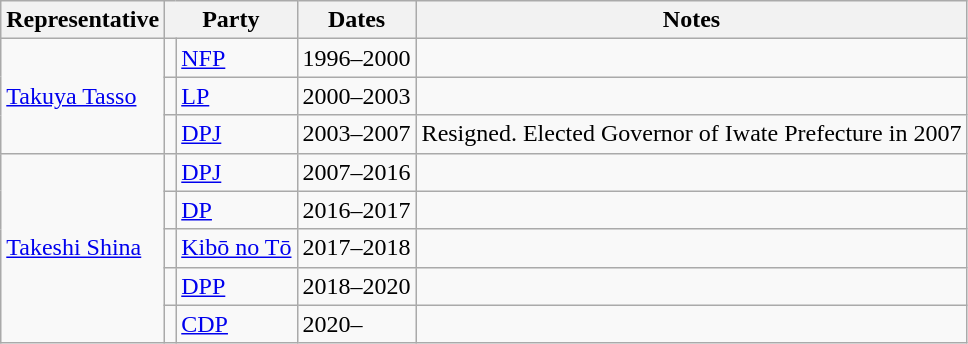<table class=wikitable>
<tr valign=bottom>
<th>Representative</th>
<th colspan="2">Party</th>
<th>Dates</th>
<th>Notes</th>
</tr>
<tr>
<td rowspan="3"><a href='#'>Takuya Tasso</a></td>
<td bgcolor=></td>
<td><a href='#'>NFP</a></td>
<td>1996–2000</td>
<td></td>
</tr>
<tr>
<td bgcolor=></td>
<td><a href='#'>LP</a></td>
<td>2000–2003</td>
<td></td>
</tr>
<tr>
<td bgcolor=></td>
<td><a href='#'>DPJ</a></td>
<td>2003–2007</td>
<td>Resigned. Elected Governor of Iwate Prefecture in 2007</td>
</tr>
<tr>
<td rowspan="5"><a href='#'>Takeshi Shina</a></td>
<td bgcolor=></td>
<td><a href='#'>DPJ</a></td>
<td>2007–2016</td>
<td></td>
</tr>
<tr>
<td bgcolor=></td>
<td><a href='#'>DP</a></td>
<td>2016–2017</td>
<td></td>
</tr>
<tr>
<td bgcolor=></td>
<td><a href='#'>Kibō no Tō</a></td>
<td>2017–2018</td>
<td></td>
</tr>
<tr>
<td bgcolor=></td>
<td><a href='#'>DPP</a></td>
<td>2018–2020</td>
<td></td>
</tr>
<tr>
<td bgcolor=></td>
<td><a href='#'>CDP</a></td>
<td>2020–</td>
<td></td>
</tr>
</table>
